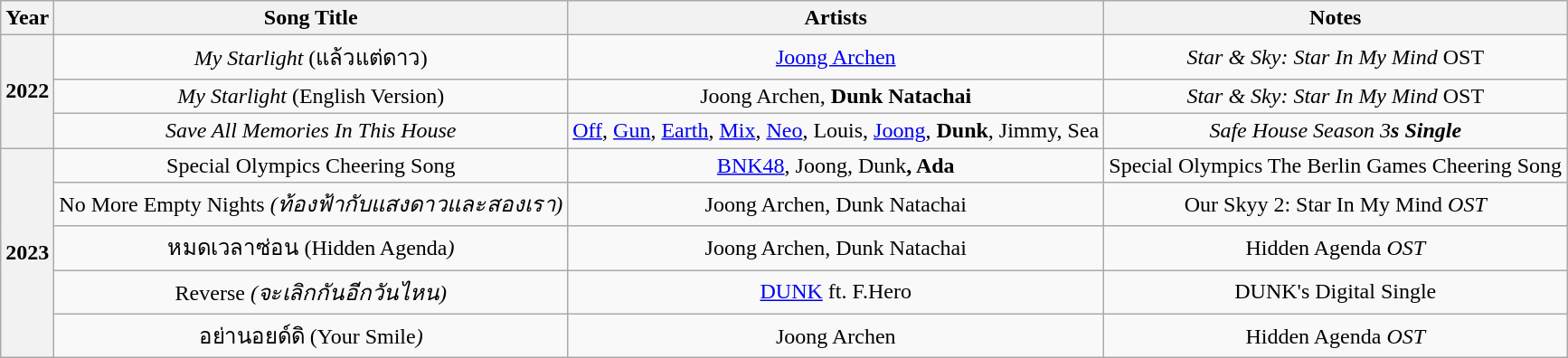<table class="wikitable">
<tr>
<th>Year</th>
<th>Song Title</th>
<th>Artists</th>
<th>Notes</th>
</tr>
<tr align="center">
<th rowspan="3">2022</th>
<td><em>My Starlight</em> (แล้วแต่ดาว)</td>
<td><a href='#'>Joong Archen</a></td>
<td><em>Star & Sky: Star In My Mind</em> OST</td>
</tr>
<tr align="center">
<td><em>My Starlight</em> (English Version)</td>
<td>Joong Archen, <strong>Dunk Natachai</strong></td>
<td><em>Star & Sky: Star In My Mind</em> OST</td>
</tr>
<tr align="center">
<td><em>Save All Memories In This House</em></td>
<td><a href='#'>Off</a>, <a href='#'>Gun</a>, <a href='#'>Earth</a>, <a href='#'>Mix</a>, <a href='#'>Neo</a>, Louis, <a href='#'>Joong</a>, <strong>Dunk</strong>, Jimmy, Sea</td>
<td><em>Safe House Season 3<strong>s Single</td>
</tr>
<tr align="center">
<th rowspan="5">2023</th>
<td></em>Special Olympics Cheering Song<em></td>
<td><a href='#'>BNK48</a>, Joong, </strong>Dunk<strong>, Ada</td>
<td>Special Olympics The Berlin Games Cheering Song</td>
</tr>
<tr align="center">
<td></em>No More Empty Nights<em> (ท้องฟ้ากับแสงดาวและสองเรา)</td>
<td>Joong Archen, </strong>Dunk Natachai<strong></td>
<td></em>Our Skyy 2: Star In My Mind<em> OST</td>
</tr>
<tr align="center">
<td>หมดเวลาซ่อน (</em>Hidden Agenda<em>)</td>
<td>Joong Archen, </strong>Dunk Natachai<strong></td>
<td></em>Hidden Agenda<em> OST</td>
</tr>
<tr align="center">
<td></em>Reverse<em> (จะเลิกกันอีกวันไหน)</td>
<td><a href='#'>DUNK</a> ft. F.Hero</td>
<td>DUNK's Digital Single</td>
</tr>
<tr align="center">
<td>อย่านอยด์ดิ (</em>Your Smile<em>)</td>
<td>Joong Archen</td>
<td></em>Hidden Agenda<em> OST</td>
</tr>
</table>
